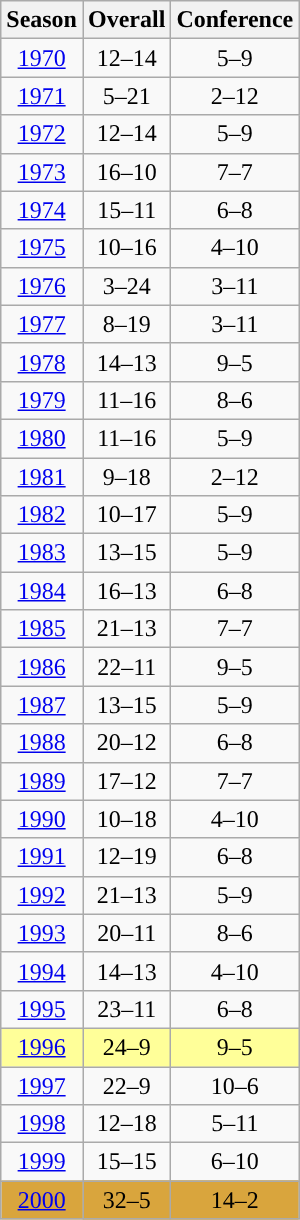<table class="wikitable" style="text-align: center">
<tr align=center>
<th>Season</th>
<th>Overall</th>
<th>Conference</th>
</tr>
<tr>
<td><a href='#'>1970</a></td>
<td>12–14</td>
<td>5–9</td>
</tr>
<tr>
<td><a href='#'>1971</a></td>
<td>5–21</td>
<td>2–12</td>
</tr>
<tr>
<td><a href='#'>1972</a></td>
<td>12–14</td>
<td>5–9</td>
</tr>
<tr>
<td><a href='#'>1973</a></td>
<td>16–10</td>
<td>7–7</td>
</tr>
<tr>
<td><a href='#'>1974</a></td>
<td>15–11</td>
<td>6–8</td>
</tr>
<tr>
<td><a href='#'>1975</a></td>
<td>10–16</td>
<td>4–10</td>
</tr>
<tr>
<td><a href='#'>1976</a></td>
<td>3–24</td>
<td>3–11</td>
</tr>
<tr>
<td><a href='#'>1977</a></td>
<td>8–19</td>
<td>3–11</td>
</tr>
<tr>
<td><a href='#'>1978</a></td>
<td>14–13</td>
<td>9–5</td>
</tr>
<tr>
<td><a href='#'>1979</a></td>
<td>11–16</td>
<td>8–6</td>
</tr>
<tr>
<td><a href='#'>1980</a></td>
<td>11–16</td>
<td>5–9</td>
</tr>
<tr>
<td><a href='#'>1981</a></td>
<td>9–18</td>
<td>2–12</td>
</tr>
<tr>
<td><a href='#'>1982</a></td>
<td>10–17</td>
<td>5–9</td>
</tr>
<tr>
<td><a href='#'>1983</a></td>
<td>13–15</td>
<td>5–9</td>
</tr>
<tr>
<td><a href='#'>1984</a></td>
<td>16–13</td>
<td>6–8</td>
</tr>
<tr>
<td><a href='#'>1985</a></td>
<td>21–13</td>
<td>7–7</td>
</tr>
<tr>
<td><a href='#'>1986</a></td>
<td>22–11</td>
<td>9–5</td>
</tr>
<tr>
<td><a href='#'>1987</a></td>
<td>13–15</td>
<td>5–9</td>
</tr>
<tr>
<td><a href='#'>1988</a></td>
<td>20–12</td>
<td>6–8</td>
</tr>
<tr>
<td><a href='#'>1989</a></td>
<td>17–12</td>
<td>7–7</td>
</tr>
<tr>
<td><a href='#'>1990</a></td>
<td>10–18</td>
<td>4–10</td>
</tr>
<tr>
<td><a href='#'>1991</a></td>
<td>12–19</td>
<td>6–8</td>
</tr>
<tr>
<td><a href='#'>1992</a></td>
<td>21–13</td>
<td>5–9</td>
</tr>
<tr>
<td><a href='#'>1993</a></td>
<td>20–11</td>
<td>8–6</td>
</tr>
<tr>
<td><a href='#'>1994</a></td>
<td>14–13</td>
<td>4–10</td>
</tr>
<tr>
<td><a href='#'>1995</a></td>
<td>23–11</td>
<td>6–8</td>
</tr>
<tr style="background:#ff9;">
<td><a href='#'>1996</a></td>
<td style="background:#ff9;">24–9</td>
<td style="background:#ff9;">9–5</td>
</tr>
<tr>
<td><a href='#'>1997</a></td>
<td>22–9</td>
<td>10–6</td>
</tr>
<tr>
<td><a href='#'>1998</a></td>
<td>12–18</td>
<td>5–11</td>
</tr>
<tr>
<td><a href='#'>1999</a></td>
<td>15–15</td>
<td>6–10</td>
</tr>
<tr style="background:#d9a53d;">
<td><a href='#'>2000</a></td>
<td style="background:#d9a53d;">32–5</td>
<td style="background:#d9a53d;">14–2</td>
</tr>
</table>
